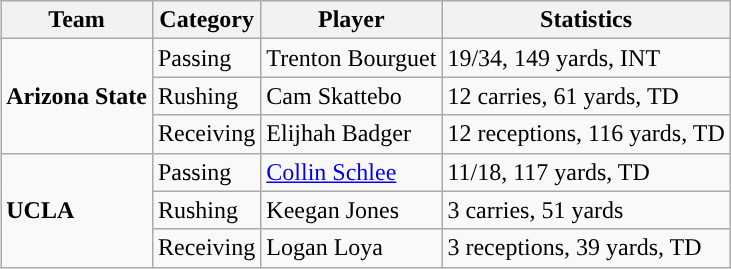<table class="wikitable" style="float: right;">
<tr>
<th>Team</th>
<th>Category</th>
<th>Player</th>
<th>Statistics</th>
</tr>
<tr>
<td rowspan=3><strong>Arizona State</strong></td>
<td>Passing</td>
<td>Trenton Bourguet</td>
<td>19/34, 149 yards, INT</td>
</tr>
<tr>
<td>Rushing</td>
<td>Cam Skattebo</td>
<td>12 carries, 61 yards, TD</td>
</tr>
<tr>
<td>Receiving</td>
<td>Elijhah Badger</td>
<td>12 receptions, 116 yards, TD</td>
</tr>
<tr>
<td rowspan=3><strong>UCLA</strong></td>
<td>Passing</td>
<td><a href='#'>Collin Schlee</a></td>
<td>11/18, 117 yards, TD</td>
</tr>
<tr>
<td>Rushing</td>
<td>Keegan Jones</td>
<td>3 carries, 51 yards</td>
</tr>
<tr>
<td>Receiving</td>
<td>Logan Loya</td>
<td>3 receptions, 39 yards, TD</td>
</tr>
</table>
